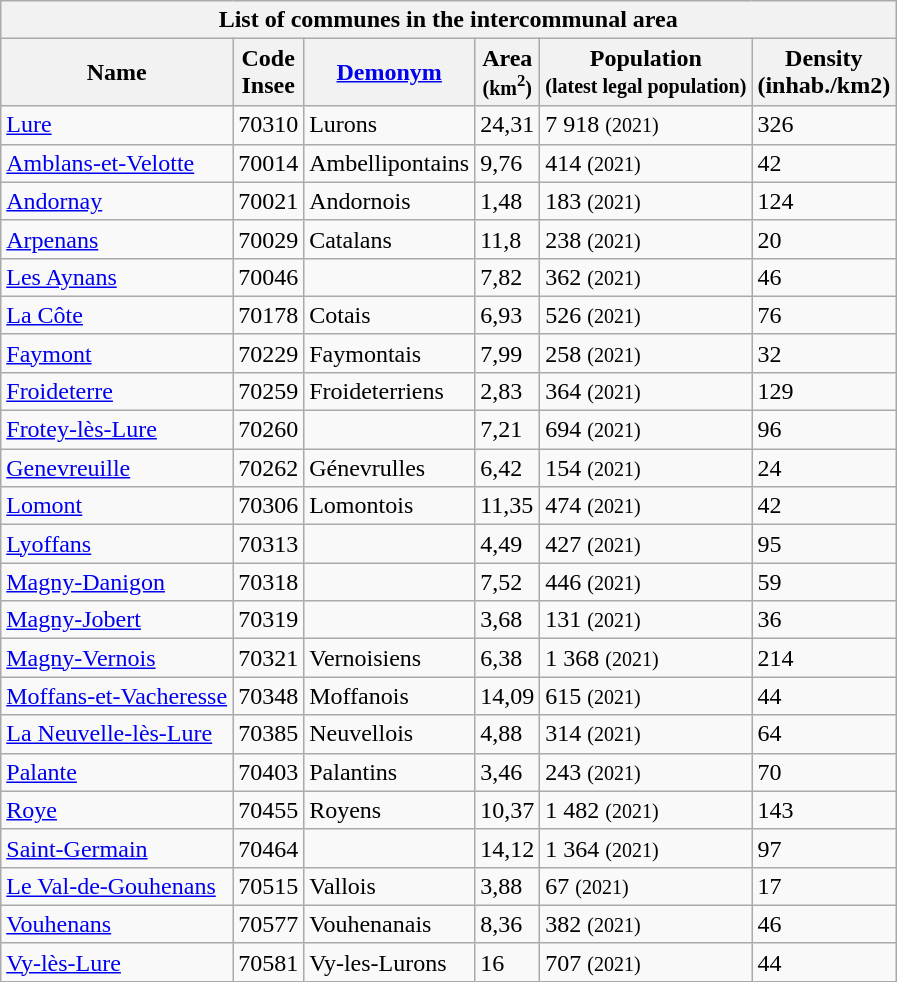<table class="wikitable">
<tr>
<th colspan="6">List of communes in the intercommunal area</th>
</tr>
<tr>
<th>Name</th>
<th>Code<br><abbr>Insee</abbr></th>
<th><a href='#'>Demonym</a></th>
<th>Area<br><small>(<abbr>km<sup>2</sup></abbr>)</small></th>
<th>Population<br><small>(latest legal population)</small></th>
<th>Density<br>(inhab./km2)</th>
</tr>
<tr>
<td><a href='#'>Lure</a></td>
<td>70310</td>
<td>Lurons</td>
<td>24,31</td>
<td>7 918 <small>(2021)</small></td>
<td>326</td>
</tr>
<tr>
<td><a href='#'>Amblans-et-Velotte</a></td>
<td>70014</td>
<td>Ambellipontains</td>
<td>9,76</td>
<td>414 <small>(2021)</small></td>
<td>42</td>
</tr>
<tr>
<td><a href='#'>Andornay</a></td>
<td>70021</td>
<td>Andornois</td>
<td>1,48</td>
<td>183 <small>(2021)</small></td>
<td>124</td>
</tr>
<tr>
<td><a href='#'>Arpenans</a></td>
<td>70029</td>
<td>Catalans</td>
<td>11,8</td>
<td>238 <small>(2021)</small></td>
<td>20</td>
</tr>
<tr>
<td><a href='#'>Les Aynans</a></td>
<td>70046</td>
<td></td>
<td>7,82</td>
<td>362 <small>(2021)</small></td>
<td>46</td>
</tr>
<tr>
<td><a href='#'>La Côte</a></td>
<td>70178</td>
<td>Cotais</td>
<td>6,93</td>
<td>526 <small>(2021)</small></td>
<td>76</td>
</tr>
<tr>
<td><a href='#'>Faymont</a></td>
<td>70229</td>
<td>Faymontais</td>
<td>7,99</td>
<td>258 <small>(2021)</small></td>
<td>32</td>
</tr>
<tr>
<td><a href='#'>Froideterre</a></td>
<td>70259</td>
<td>Froideterriens</td>
<td>2,83</td>
<td>364 <small>(2021)</small></td>
<td>129</td>
</tr>
<tr>
<td><a href='#'>Frotey-lès-Lure</a></td>
<td>70260</td>
<td></td>
<td>7,21</td>
<td>694 <small>(2021)</small></td>
<td>96</td>
</tr>
<tr>
<td><a href='#'>Genevreuille</a></td>
<td>70262</td>
<td>Génevrulles</td>
<td>6,42</td>
<td>154 <small>(2021)</small></td>
<td>24</td>
</tr>
<tr>
<td><a href='#'>Lomont</a></td>
<td>70306</td>
<td>Lomontois</td>
<td>11,35</td>
<td>474 <small>(2021)</small></td>
<td>42</td>
</tr>
<tr>
<td><a href='#'>Lyoffans</a></td>
<td>70313</td>
<td></td>
<td>4,49</td>
<td>427 <small>(2021)</small></td>
<td>95</td>
</tr>
<tr>
<td><a href='#'>Magny-Danigon</a></td>
<td>70318</td>
<td></td>
<td>7,52</td>
<td>446 <small>(2021)</small></td>
<td>59</td>
</tr>
<tr>
<td><a href='#'>Magny-Jobert</a></td>
<td>70319</td>
<td></td>
<td>3,68</td>
<td>131 <small>(2021)</small></td>
<td>36</td>
</tr>
<tr>
<td><a href='#'>Magny-Vernois</a></td>
<td>70321</td>
<td>Vernoisiens</td>
<td>6,38</td>
<td>1 368 <small>(2021)</small></td>
<td>214</td>
</tr>
<tr>
<td><a href='#'>Moffans-et-Vacheresse</a></td>
<td>70348</td>
<td>Moffanois</td>
<td>14,09</td>
<td>615 <small>(2021)</small></td>
<td>44</td>
</tr>
<tr>
<td><a href='#'>La Neuvelle-lès-Lure</a></td>
<td>70385</td>
<td>Neuvellois</td>
<td>4,88</td>
<td>314 <small>(2021)</small></td>
<td>64</td>
</tr>
<tr>
<td><a href='#'>Palante</a></td>
<td>70403</td>
<td>Palantins</td>
<td>3,46</td>
<td>243 <small>(2021)</small></td>
<td>70</td>
</tr>
<tr>
<td><a href='#'>Roye</a></td>
<td>70455</td>
<td>Royens</td>
<td>10,37</td>
<td>1 482 <small>(2021)</small></td>
<td>143</td>
</tr>
<tr>
<td><a href='#'>Saint-Germain</a></td>
<td>70464</td>
<td></td>
<td>14,12</td>
<td>1 364 <small>(2021)</small></td>
<td>97</td>
</tr>
<tr>
<td><a href='#'>Le Val-de-Gouhenans</a></td>
<td>70515</td>
<td>Vallois</td>
<td>3,88</td>
<td>67 <small>(2021)</small></td>
<td>17</td>
</tr>
<tr>
<td><a href='#'>Vouhenans</a></td>
<td>70577</td>
<td>Vouhenanais</td>
<td>8,36</td>
<td>382 <small>(2021)</small></td>
<td>46</td>
</tr>
<tr>
<td><a href='#'>Vy-lès-Lure</a></td>
<td>70581</td>
<td>Vy-les-Lurons</td>
<td>16</td>
<td>707 <small>(2021)</small></td>
<td>44</td>
</tr>
</table>
